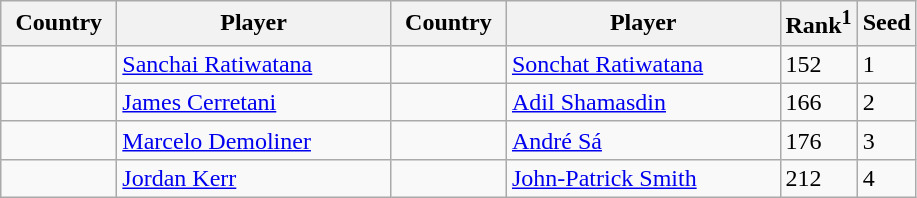<table class="sortable wikitable">
<tr>
<th width="70">Country</th>
<th width="175">Player</th>
<th width="70">Country</th>
<th width="175">Player</th>
<th>Rank<sup>1</sup></th>
<th>Seed</th>
</tr>
<tr>
<td></td>
<td><a href='#'>Sanchai Ratiwatana</a></td>
<td></td>
<td><a href='#'>Sonchat Ratiwatana</a></td>
<td>152</td>
<td>1</td>
</tr>
<tr>
<td></td>
<td><a href='#'>James Cerretani</a></td>
<td></td>
<td><a href='#'>Adil Shamasdin</a></td>
<td>166</td>
<td>2</td>
</tr>
<tr>
<td></td>
<td><a href='#'>Marcelo Demoliner</a></td>
<td></td>
<td><a href='#'>André Sá</a></td>
<td>176</td>
<td>3</td>
</tr>
<tr>
<td></td>
<td><a href='#'>Jordan Kerr</a></td>
<td></td>
<td><a href='#'>John-Patrick Smith</a></td>
<td>212</td>
<td>4</td>
</tr>
</table>
